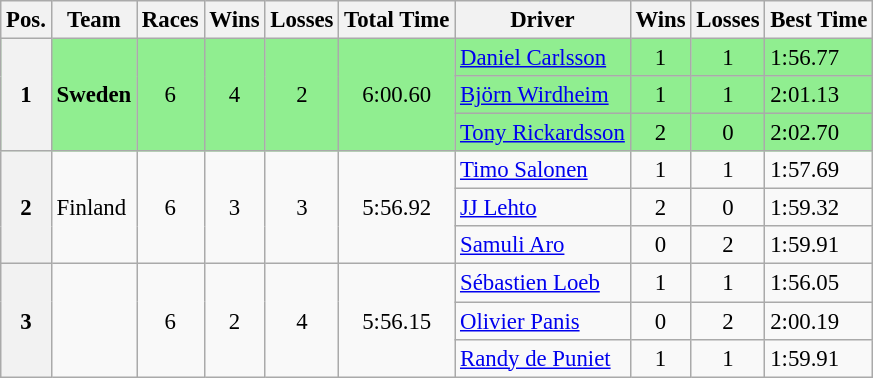<table class="wikitable" style="font-size: 95%;">
<tr>
<th>Pos.</th>
<th>Team</th>
<th>Races</th>
<th>Wins</th>
<th>Losses</th>
<th>Total Time</th>
<th>Driver</th>
<th>Wins</th>
<th>Losses</th>
<th>Best Time</th>
</tr>
<tr style="background:lightgreen;">
<th rowspan=3>1</th>
<td rowspan=3> <strong>Sweden</strong></td>
<td rowspan=3 align=center>6</td>
<td rowspan=3 align=center>4</td>
<td rowspan=3 align=center>2</td>
<td rowspan=3 align=center>6:00.60</td>
<td> <a href='#'>Daniel Carlsson</a></td>
<td align=center>1</td>
<td align=center>1</td>
<td>1:56.77</td>
</tr>
<tr style="background:lightgreen;">
<td> <a href='#'>Björn Wirdheim</a></td>
<td align=center>1</td>
<td align=center>1</td>
<td>2:01.13</td>
</tr>
<tr style="background:lightgreen;">
<td> <a href='#'>Tony Rickardsson</a></td>
<td align=center>2</td>
<td align=center>0</td>
<td>2:02.70</td>
</tr>
<tr>
<th rowspan=3>2</th>
<td rowspan=3>  Finland</td>
<td rowspan=3 align=center>6</td>
<td rowspan=3 align=center>3</td>
<td rowspan=3 align=center>3</td>
<td rowspan=3 align=center>5:56.92</td>
<td> <a href='#'>Timo Salonen</a></td>
<td align=center>1</td>
<td align=center>1</td>
<td>1:57.69</td>
</tr>
<tr>
<td> <a href='#'>JJ Lehto</a></td>
<td align=center>2</td>
<td align=center>0</td>
<td>1:59.32</td>
</tr>
<tr>
<td> <a href='#'>Samuli Aro</a></td>
<td align=center>0</td>
<td align=center>2</td>
<td>1:59.91</td>
</tr>
<tr>
<th rowspan=3>3</th>
<td rowspan=3></td>
<td rowspan=3 align=center>6</td>
<td rowspan=3 align=center>2</td>
<td rowspan=3 align=center>4</td>
<td rowspan=3 align=center>5:56.15</td>
<td> <a href='#'>Sébastien Loeb</a></td>
<td align=center>1</td>
<td align=center>1</td>
<td>1:56.05</td>
</tr>
<tr>
<td> <a href='#'>Olivier Panis</a></td>
<td align=center>0</td>
<td align=center>2</td>
<td>2:00.19</td>
</tr>
<tr>
<td> <a href='#'>Randy de Puniet</a></td>
<td align=center>1</td>
<td align=center>1</td>
<td>1:59.91</td>
</tr>
</table>
